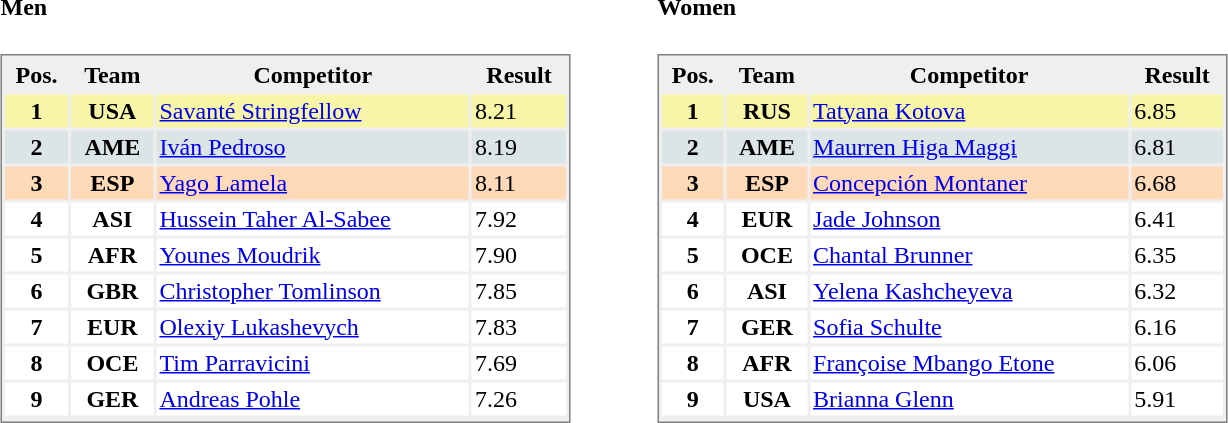<table>
<tr>
<td valign="top"><br><h4>Men</h4><table style="border-style:solid;border-width:1px;border-color:#808080;background-color:#EFEFEF" cellspacing="2" cellpadding="2" width="380px">
<tr bgcolor="#EFEFEF">
<th>Pos.</th>
<th>Team</th>
<th>Competitor</th>
<th>Result</th>
</tr>
<tr align="center" valign="top" bgcolor="#F7F6A8">
<th>1</th>
<th>USA</th>
<td align="left"><a href='#'>Savanté Stringfellow</a></td>
<td align="left">8.21</td>
</tr>
<tr align="center" valign="top" bgcolor="#DCE5E5">
<th>2</th>
<th>AME</th>
<td align="left"><a href='#'>Iván Pedroso</a></td>
<td align="left">8.19</td>
</tr>
<tr align="center" valign="top" bgcolor="#FFDAB9">
<th>3</th>
<th>ESP</th>
<td align="left"><a href='#'>Yago Lamela</a></td>
<td align="left">8.11</td>
</tr>
<tr align="center" valign="top" bgcolor="#FFFFFF">
<th>4</th>
<th>ASI</th>
<td align="left"><a href='#'>Hussein Taher Al-Sabee</a></td>
<td align="left">7.92</td>
</tr>
<tr align="center" valign="top" bgcolor="#FFFFFF">
<th>5</th>
<th>AFR</th>
<td align="left"><a href='#'>Younes Moudrik</a></td>
<td align="left">7.90</td>
</tr>
<tr align="center" valign="top" bgcolor="#FFFFFF">
<th>6</th>
<th>GBR</th>
<td align="left"><a href='#'>Christopher Tomlinson</a></td>
<td align="left">7.85</td>
</tr>
<tr align="center" valign="top" bgcolor="#FFFFFF">
<th>7</th>
<th>EUR</th>
<td align="left"><a href='#'>Olexiy Lukashevych</a></td>
<td align="left">7.83</td>
</tr>
<tr align="center" valign="top" bgcolor="#FFFFFF">
<th>8</th>
<th>OCE</th>
<td align="left"><a href='#'>Tim Parravicini</a></td>
<td align="left">7.69</td>
</tr>
<tr align="center" valign="top" bgcolor="#FFFFFF">
<th>9</th>
<th>GER</th>
<td align="left"><a href='#'>Andreas Pohle</a></td>
<td align="left">7.26</td>
</tr>
<tr align="center" valign="top" bgcolor="#FFFFFF">
</tr>
</table>
</td>
<td width="50"> </td>
<td valign="top"><br><h4>Women</h4><table style="border-style:solid;border-width:1px;border-color:#808080;background-color:#EFEFEF" cellspacing="2" cellpadding="2" width="380px">
<tr bgcolor="#EFEFEF">
<th>Pos.</th>
<th>Team</th>
<th>Competitor</th>
<th>Result</th>
</tr>
<tr align="center" valign="top" bgcolor="#F7F6A8">
<th>1</th>
<th>RUS</th>
<td align="left"><a href='#'>Tatyana Kotova</a></td>
<td align="left">6.85</td>
</tr>
<tr align="center" valign="top" bgcolor="#DCE5E5">
<th>2</th>
<th>AME</th>
<td align="left"><a href='#'>Maurren Higa Maggi</a></td>
<td align="left">6.81</td>
</tr>
<tr align="center" valign="top" bgcolor="#FFDAB9">
<th>3</th>
<th>ESP</th>
<td align="left"><a href='#'>Concepción Montaner</a></td>
<td align="left">6.68</td>
</tr>
<tr align="center" valign="top" bgcolor="#FFFFFF">
<th>4</th>
<th>EUR</th>
<td align="left"><a href='#'>Jade Johnson</a></td>
<td align="left">6.41</td>
</tr>
<tr align="center" valign="top" bgcolor="#FFFFFF">
<th>5</th>
<th>OCE</th>
<td align="left"><a href='#'>Chantal Brunner</a></td>
<td align="left">6.35</td>
</tr>
<tr align="center" valign="top" bgcolor="#FFFFFF">
<th>6</th>
<th>ASI</th>
<td align="left"><a href='#'>Yelena Kashcheyeva</a></td>
<td align="left">6.32</td>
</tr>
<tr align="center" valign="top" bgcolor="#FFFFFF">
<th>7</th>
<th>GER</th>
<td align="left"><a href='#'>Sofia Schulte</a></td>
<td align="left">6.16</td>
</tr>
<tr align="center" valign="top" bgcolor="#FFFFFF">
<th>8</th>
<th>AFR</th>
<td align="left"><a href='#'>Françoise Mbango Etone</a></td>
<td align="left">6.06</td>
</tr>
<tr align="center" valign="top" bgcolor="#FFFFFF">
<th>9</th>
<th>USA</th>
<td align="left"><a href='#'>Brianna Glenn</a></td>
<td align="left">5.91</td>
</tr>
<tr align="center" valign="top" bgcolor="#FFFFFF">
</tr>
</table>
</td>
</tr>
</table>
